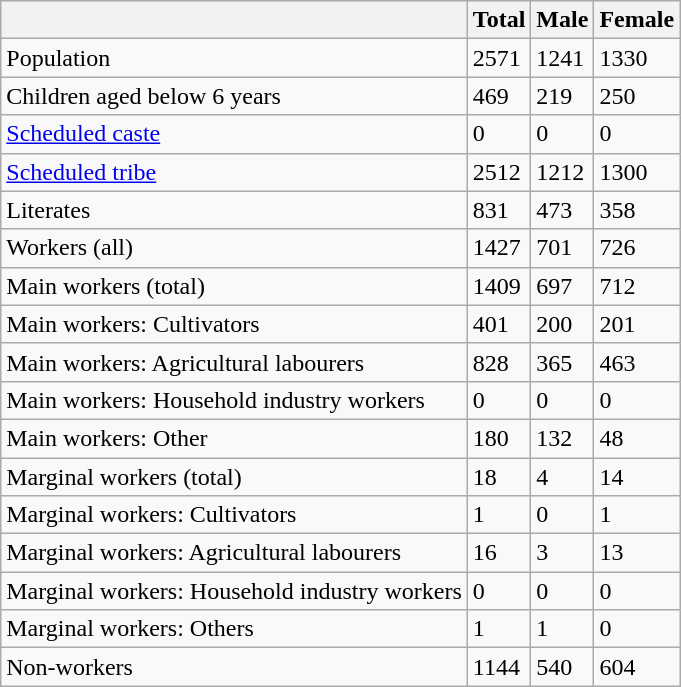<table class="wikitable sortable">
<tr>
<th></th>
<th>Total</th>
<th>Male</th>
<th>Female</th>
</tr>
<tr>
<td>Population</td>
<td>2571</td>
<td>1241</td>
<td>1330</td>
</tr>
<tr>
<td>Children aged below 6 years</td>
<td>469</td>
<td>219</td>
<td>250</td>
</tr>
<tr>
<td><a href='#'>Scheduled caste</a></td>
<td>0</td>
<td>0</td>
<td>0</td>
</tr>
<tr>
<td><a href='#'>Scheduled tribe</a></td>
<td>2512</td>
<td>1212</td>
<td>1300</td>
</tr>
<tr>
<td>Literates</td>
<td>831</td>
<td>473</td>
<td>358</td>
</tr>
<tr>
<td>Workers (all)</td>
<td>1427</td>
<td>701</td>
<td>726</td>
</tr>
<tr>
<td>Main workers (total)</td>
<td>1409</td>
<td>697</td>
<td>712</td>
</tr>
<tr>
<td>Main workers: Cultivators</td>
<td>401</td>
<td>200</td>
<td>201</td>
</tr>
<tr>
<td>Main workers: Agricultural labourers</td>
<td>828</td>
<td>365</td>
<td>463</td>
</tr>
<tr>
<td>Main workers: Household industry workers</td>
<td>0</td>
<td>0</td>
<td>0</td>
</tr>
<tr>
<td>Main workers: Other</td>
<td>180</td>
<td>132</td>
<td>48</td>
</tr>
<tr>
<td>Marginal workers (total)</td>
<td>18</td>
<td>4</td>
<td>14</td>
</tr>
<tr>
<td>Marginal workers: Cultivators</td>
<td>1</td>
<td>0</td>
<td>1</td>
</tr>
<tr>
<td>Marginal workers: Agricultural labourers</td>
<td>16</td>
<td>3</td>
<td>13</td>
</tr>
<tr>
<td>Marginal workers: Household industry workers</td>
<td>0</td>
<td>0</td>
<td>0</td>
</tr>
<tr>
<td>Marginal workers: Others</td>
<td>1</td>
<td>1</td>
<td>0</td>
</tr>
<tr>
<td>Non-workers</td>
<td>1144</td>
<td>540</td>
<td>604</td>
</tr>
</table>
